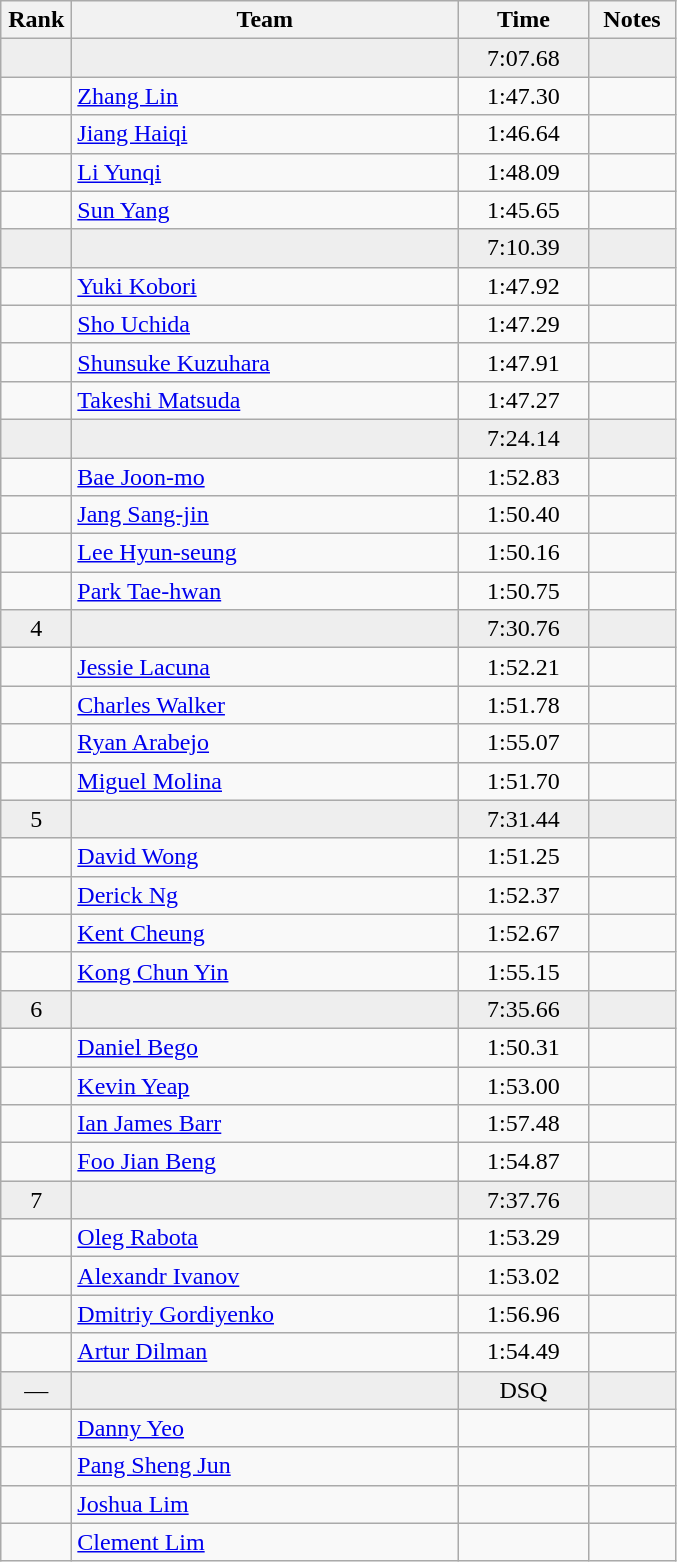<table class="wikitable" style="text-align:center">
<tr>
<th width=40>Rank</th>
<th width=250>Team</th>
<th width=80>Time</th>
<th width=50>Notes</th>
</tr>
<tr bgcolor=eeeeee>
<td></td>
<td align=left></td>
<td>7:07.68</td>
<td></td>
</tr>
<tr>
<td></td>
<td align=left><a href='#'>Zhang Lin</a></td>
<td>1:47.30</td>
<td></td>
</tr>
<tr>
<td></td>
<td align=left><a href='#'>Jiang Haiqi</a></td>
<td>1:46.64</td>
<td></td>
</tr>
<tr>
<td></td>
<td align=left><a href='#'>Li Yunqi</a></td>
<td>1:48.09</td>
<td></td>
</tr>
<tr>
<td></td>
<td align=left><a href='#'>Sun Yang</a></td>
<td>1:45.65</td>
<td></td>
</tr>
<tr bgcolor=eeeeee>
<td></td>
<td align=left></td>
<td>7:10.39</td>
<td></td>
</tr>
<tr>
<td></td>
<td align=left><a href='#'>Yuki Kobori</a></td>
<td>1:47.92</td>
<td></td>
</tr>
<tr>
<td></td>
<td align=left><a href='#'>Sho Uchida</a></td>
<td>1:47.29</td>
<td></td>
</tr>
<tr>
<td></td>
<td align=left><a href='#'>Shunsuke Kuzuhara</a></td>
<td>1:47.91</td>
<td></td>
</tr>
<tr>
<td></td>
<td align=left><a href='#'>Takeshi Matsuda</a></td>
<td>1:47.27</td>
<td></td>
</tr>
<tr bgcolor=eeeeee>
<td></td>
<td align=left></td>
<td>7:24.14</td>
<td></td>
</tr>
<tr>
<td></td>
<td align=left><a href='#'>Bae Joon-mo</a></td>
<td>1:52.83</td>
<td></td>
</tr>
<tr>
<td></td>
<td align=left><a href='#'>Jang Sang-jin</a></td>
<td>1:50.40</td>
<td></td>
</tr>
<tr>
<td></td>
<td align=left><a href='#'>Lee Hyun-seung</a></td>
<td>1:50.16</td>
<td></td>
</tr>
<tr>
<td></td>
<td align=left><a href='#'>Park Tae-hwan</a></td>
<td>1:50.75</td>
<td></td>
</tr>
<tr bgcolor=eeeeee>
<td>4</td>
<td align=left></td>
<td>7:30.76</td>
<td></td>
</tr>
<tr>
<td></td>
<td align=left><a href='#'>Jessie Lacuna</a></td>
<td>1:52.21</td>
<td></td>
</tr>
<tr>
<td></td>
<td align=left><a href='#'>Charles Walker</a></td>
<td>1:51.78</td>
<td></td>
</tr>
<tr>
<td></td>
<td align=left><a href='#'>Ryan Arabejo</a></td>
<td>1:55.07</td>
<td></td>
</tr>
<tr>
<td></td>
<td align=left><a href='#'>Miguel Molina</a></td>
<td>1:51.70</td>
<td></td>
</tr>
<tr bgcolor=eeeeee>
<td>5</td>
<td align=left></td>
<td>7:31.44</td>
<td></td>
</tr>
<tr>
<td></td>
<td align=left><a href='#'>David Wong</a></td>
<td>1:51.25</td>
<td></td>
</tr>
<tr>
<td></td>
<td align=left><a href='#'>Derick Ng</a></td>
<td>1:52.37</td>
<td></td>
</tr>
<tr>
<td></td>
<td align=left><a href='#'>Kent Cheung</a></td>
<td>1:52.67</td>
<td></td>
</tr>
<tr>
<td></td>
<td align=left><a href='#'>Kong Chun Yin</a></td>
<td>1:55.15</td>
<td></td>
</tr>
<tr bgcolor=eeeeee>
<td>6</td>
<td align=left></td>
<td>7:35.66</td>
<td></td>
</tr>
<tr>
<td></td>
<td align=left><a href='#'>Daniel Bego</a></td>
<td>1:50.31</td>
<td></td>
</tr>
<tr>
<td></td>
<td align=left><a href='#'>Kevin Yeap</a></td>
<td>1:53.00</td>
<td></td>
</tr>
<tr>
<td></td>
<td align=left><a href='#'>Ian James Barr</a></td>
<td>1:57.48</td>
<td></td>
</tr>
<tr>
<td></td>
<td align=left><a href='#'>Foo Jian Beng</a></td>
<td>1:54.87</td>
<td></td>
</tr>
<tr bgcolor=eeeeee>
<td>7</td>
<td align=left></td>
<td>7:37.76</td>
<td></td>
</tr>
<tr>
<td></td>
<td align=left><a href='#'>Oleg Rabota</a></td>
<td>1:53.29</td>
<td></td>
</tr>
<tr>
<td></td>
<td align=left><a href='#'>Alexandr Ivanov</a></td>
<td>1:53.02</td>
<td></td>
</tr>
<tr>
<td></td>
<td align=left><a href='#'>Dmitriy Gordiyenko</a></td>
<td>1:56.96</td>
<td></td>
</tr>
<tr>
<td></td>
<td align=left><a href='#'>Artur Dilman</a></td>
<td>1:54.49</td>
<td></td>
</tr>
<tr bgcolor=eeeeee>
<td>—</td>
<td align=left></td>
<td>DSQ</td>
<td></td>
</tr>
<tr>
<td></td>
<td align=left><a href='#'>Danny Yeo</a></td>
<td></td>
<td></td>
</tr>
<tr>
<td></td>
<td align=left><a href='#'>Pang Sheng Jun</a></td>
<td></td>
<td></td>
</tr>
<tr>
<td></td>
<td align=left><a href='#'>Joshua Lim</a></td>
<td></td>
<td></td>
</tr>
<tr>
<td></td>
<td align=left><a href='#'>Clement Lim</a></td>
<td></td>
<td></td>
</tr>
</table>
